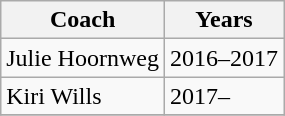<table class="wikitable collapsible">
<tr>
<th>Coach</th>
<th>Years</th>
</tr>
<tr>
<td>Julie Hoornweg</td>
<td>2016–2017</td>
</tr>
<tr>
<td>Kiri Wills</td>
<td>2017–</td>
</tr>
<tr>
</tr>
</table>
